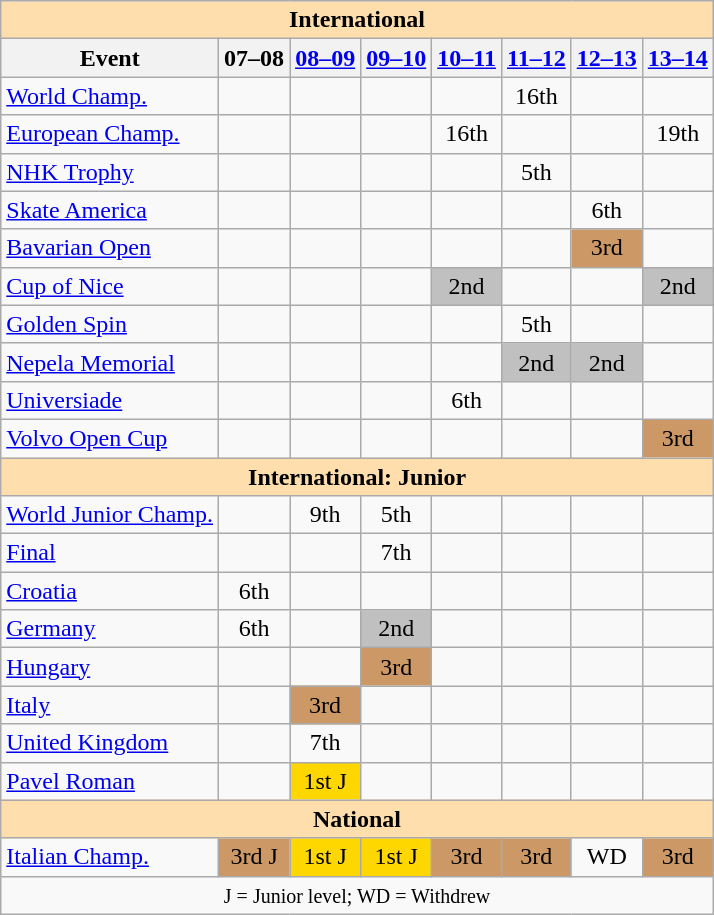<table class="wikitable" style="text-align:center">
<tr>
<th style="background-color: #ffdead; " colspan=8 align=center>International</th>
</tr>
<tr>
<th>Event</th>
<th>07–08</th>
<th><a href='#'>08–09</a></th>
<th><a href='#'>09–10</a></th>
<th><a href='#'>10–11</a></th>
<th><a href='#'>11–12</a></th>
<th><a href='#'>12–13</a></th>
<th><a href='#'>13–14</a></th>
</tr>
<tr>
<td align=left><a href='#'>World Champ.</a></td>
<td></td>
<td></td>
<td></td>
<td></td>
<td>16th</td>
<td></td>
<td></td>
</tr>
<tr>
<td align=left><a href='#'>European Champ.</a></td>
<td></td>
<td></td>
<td></td>
<td>16th</td>
<td></td>
<td></td>
<td>19th</td>
</tr>
<tr>
<td align=left> <a href='#'>NHK Trophy</a></td>
<td></td>
<td></td>
<td></td>
<td></td>
<td>5th</td>
<td></td>
<td></td>
</tr>
<tr>
<td align=left> <a href='#'>Skate America</a></td>
<td></td>
<td></td>
<td></td>
<td></td>
<td></td>
<td>6th</td>
<td></td>
</tr>
<tr>
<td align=left><a href='#'>Bavarian Open</a></td>
<td></td>
<td></td>
<td></td>
<td></td>
<td></td>
<td bgcolor=cc9966>3rd</td>
<td></td>
</tr>
<tr>
<td align=left><a href='#'>Cup of Nice</a></td>
<td></td>
<td></td>
<td></td>
<td bgcolor=silver>2nd</td>
<td></td>
<td></td>
<td bgcolor=silver>2nd</td>
</tr>
<tr>
<td align=left><a href='#'>Golden Spin</a></td>
<td></td>
<td></td>
<td></td>
<td></td>
<td>5th</td>
<td></td>
<td></td>
</tr>
<tr>
<td align=left><a href='#'>Nepela Memorial</a></td>
<td></td>
<td></td>
<td></td>
<td></td>
<td bgcolor=silver>2nd</td>
<td bgcolor=silver>2nd</td>
<td></td>
</tr>
<tr>
<td align=left><a href='#'>Universiade</a></td>
<td></td>
<td></td>
<td></td>
<td>6th</td>
<td></td>
<td></td>
<td></td>
</tr>
<tr>
<td align=left><a href='#'>Volvo Open Cup</a></td>
<td></td>
<td></td>
<td></td>
<td></td>
<td></td>
<td></td>
<td bgcolor=cc9966>3rd</td>
</tr>
<tr>
<th style="background-color: #ffdead; " colspan=8 align=center>International: Junior</th>
</tr>
<tr>
<td align=left><a href='#'>World Junior Champ.</a></td>
<td></td>
<td>9th</td>
<td>5th</td>
<td></td>
<td></td>
<td></td>
<td></td>
</tr>
<tr>
<td align=left> <a href='#'>Final</a></td>
<td></td>
<td></td>
<td>7th</td>
<td></td>
<td></td>
<td></td>
<td></td>
</tr>
<tr>
<td align=left> <a href='#'>Croatia</a></td>
<td>6th</td>
<td></td>
<td></td>
<td></td>
<td></td>
<td></td>
<td></td>
</tr>
<tr>
<td align=left> <a href='#'>Germany</a></td>
<td>6th</td>
<td></td>
<td bgcolor=silver>2nd</td>
<td></td>
<td></td>
<td></td>
<td></td>
</tr>
<tr>
<td align=left> <a href='#'>Hungary</a></td>
<td></td>
<td></td>
<td bgcolor=cc9966>3rd</td>
<td></td>
<td></td>
<td></td>
<td></td>
</tr>
<tr>
<td align=left> <a href='#'>Italy</a></td>
<td></td>
<td bgcolor=cc9966>3rd</td>
<td></td>
<td></td>
<td></td>
<td></td>
<td></td>
</tr>
<tr>
<td align=left> <a href='#'>United Kingdom</a></td>
<td></td>
<td>7th</td>
<td></td>
<td></td>
<td></td>
<td></td>
<td></td>
</tr>
<tr>
<td align=left><a href='#'>Pavel Roman</a></td>
<td></td>
<td bgcolor=gold>1st J</td>
<td></td>
<td></td>
<td></td>
<td></td>
<td></td>
</tr>
<tr>
<th style="background-color: #ffdead; " colspan=8 align=center>National</th>
</tr>
<tr>
<td align=left><a href='#'>Italian Champ.</a></td>
<td bgcolor=cc9966>3rd J</td>
<td bgcolor=gold>1st J</td>
<td bgcolor=gold>1st J</td>
<td bgcolor=cc9966>3rd</td>
<td bgcolor=cc9966>3rd</td>
<td>WD</td>
<td bgcolor=cc9966>3rd</td>
</tr>
<tr>
<td colspan=8 align=center><small> J = Junior level; WD = Withdrew </small></td>
</tr>
</table>
